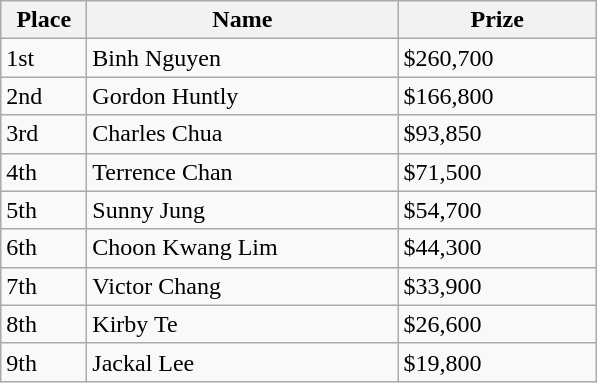<table class="wikitable">
<tr>
<th style="width:50px;">Place</th>
<th style="width:200px;">Name</th>
<th style="width:125px;">Prize</th>
</tr>
<tr>
<td>1st</td>
<td> Binh Nguyen</td>
<td>$260,700</td>
</tr>
<tr>
<td>2nd</td>
<td> Gordon Huntly</td>
<td>$166,800</td>
</tr>
<tr>
<td>3rd</td>
<td> Charles Chua</td>
<td>$93,850</td>
</tr>
<tr>
<td>4th</td>
<td> Terrence Chan</td>
<td>$71,500</td>
</tr>
<tr>
<td>5th</td>
<td> Sunny Jung</td>
<td>$54,700</td>
</tr>
<tr>
<td>6th</td>
<td> Choon Kwang Lim</td>
<td>$44,300</td>
</tr>
<tr>
<td>7th</td>
<td> Victor Chang</td>
<td>$33,900</td>
</tr>
<tr>
<td>8th</td>
<td> Kirby Te</td>
<td>$26,600</td>
</tr>
<tr>
<td>9th</td>
<td> Jackal Lee</td>
<td>$19,800</td>
</tr>
</table>
